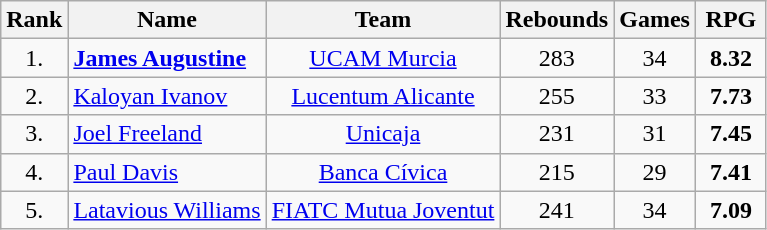<table class="wikitable" style="text-align: center;">
<tr>
<th>Rank</th>
<th>Name</th>
<th>Team</th>
<th>Rebounds</th>
<th>Games</th>
<th width=40>RPG</th>
</tr>
<tr>
<td>1.</td>
<td align="left"> <strong><a href='#'>James Augustine</a></strong></td>
<td><a href='#'>UCAM Murcia</a></td>
<td>283</td>
<td>34</td>
<td><strong>8.32</strong></td>
</tr>
<tr>
<td>2.</td>
<td align="left"> <a href='#'>Kaloyan Ivanov</a></td>
<td><a href='#'>Lucentum Alicante</a></td>
<td>255</td>
<td>33</td>
<td><strong>7.73</strong></td>
</tr>
<tr>
<td>3.</td>
<td align="left"> <a href='#'>Joel Freeland</a></td>
<td><a href='#'>Unicaja</a></td>
<td>231</td>
<td>31</td>
<td><strong>7.45</strong></td>
</tr>
<tr>
<td>4.</td>
<td align="left"> <a href='#'>Paul Davis</a></td>
<td><a href='#'>Banca Cívica</a></td>
<td>215</td>
<td>29</td>
<td><strong>7.41</strong></td>
</tr>
<tr>
<td>5.</td>
<td align="left"> <a href='#'>Latavious Williams</a></td>
<td><a href='#'>FIATC Mutua Joventut</a></td>
<td>241</td>
<td>34</td>
<td><strong>7.09</strong></td>
</tr>
</table>
